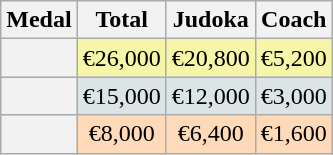<table class=wikitable style="text-align:center;">
<tr>
<th>Medal</th>
<th>Total</th>
<th>Judoka</th>
<th>Coach</th>
</tr>
<tr bgcolor=F7F6A8>
<th></th>
<td>€26,000</td>
<td>€20,800</td>
<td>€5,200</td>
</tr>
<tr bgcolor=DCE5E5>
<th></th>
<td>€15,000</td>
<td>€12,000</td>
<td>€3,000</td>
</tr>
<tr bgcolor=FFDAB9>
<th></th>
<td>€8,000</td>
<td>€6,400</td>
<td>€1,600</td>
</tr>
</table>
